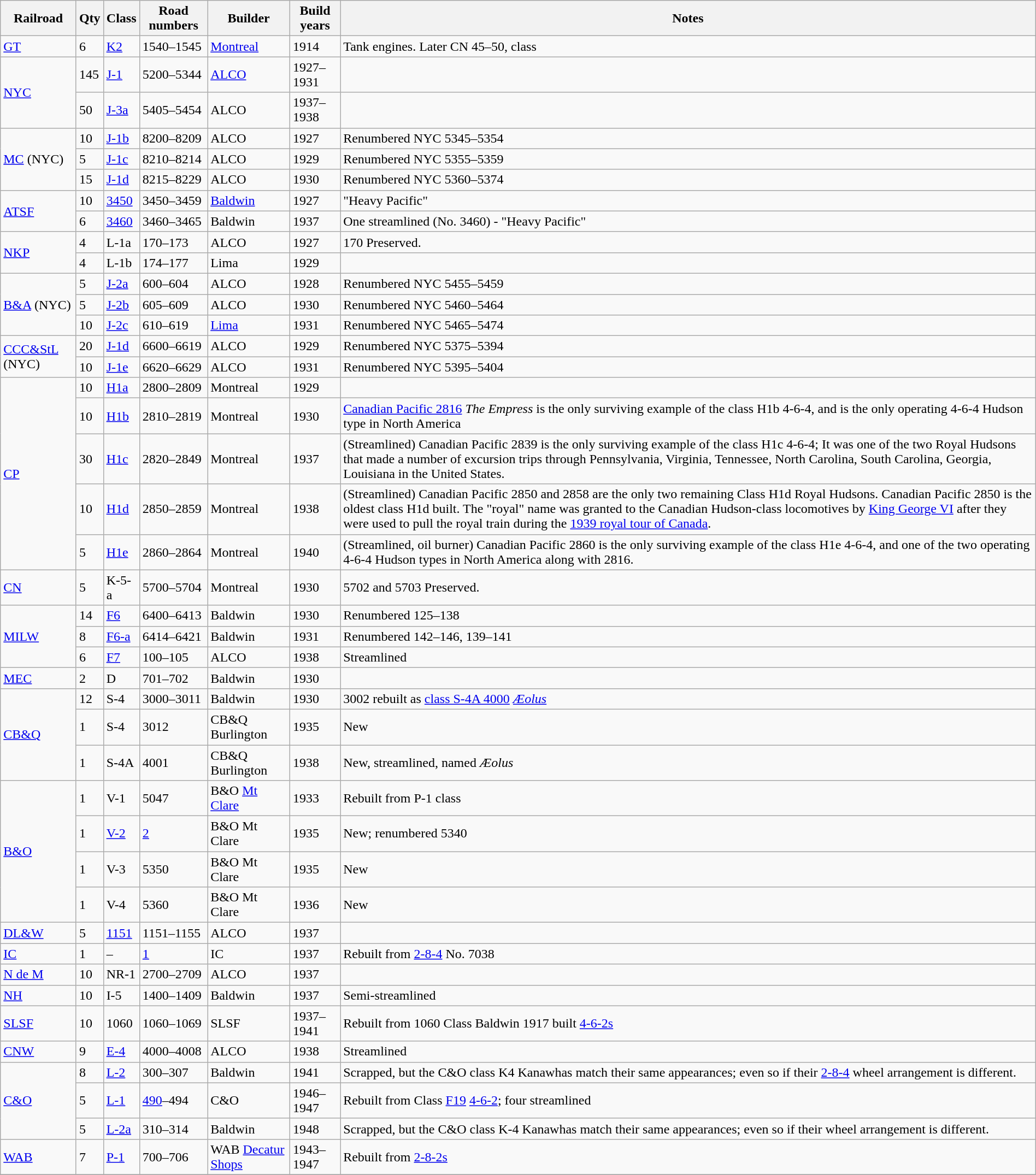<table class="wikitable collapsible uncollapsed sortable" style="margin:0.5em auto; font-size:100%;">
<tr>
<th>Railroad</th>
<th>Qty</th>
<th>Class</th>
<th>Road numbers</th>
<th>Builder</th>
<th>Build years</th>
<th>Notes</th>
</tr>
<tr>
<td><a href='#'>GT</a></td>
<td>6</td>
<td><a href='#'>K2</a></td>
<td>1540–1545</td>
<td><a href='#'>Montreal</a></td>
<td>1914</td>
<td>Tank engines. Later CN 45–50, class </td>
</tr>
<tr>
<td rowspan=2><a href='#'>NYC</a></td>
<td>145</td>
<td><a href='#'>J-1</a></td>
<td>5200–5344</td>
<td><a href='#'>ALCO</a></td>
<td>1927–1931</td>
<td></td>
</tr>
<tr>
<td>50</td>
<td><a href='#'>J-3a</a></td>
<td>5405–5454</td>
<td>ALCO</td>
<td>1937–1938</td>
<td></td>
</tr>
<tr>
<td rowspan=3><a href='#'>MC</a> (NYC)</td>
<td>10</td>
<td><a href='#'>J-1b</a></td>
<td>8200–8209</td>
<td>ALCO</td>
<td>1927</td>
<td>Renumbered NYC 5345–5354</td>
</tr>
<tr>
<td>5</td>
<td><a href='#'>J-1c</a></td>
<td>8210–8214</td>
<td>ALCO</td>
<td>1929</td>
<td>Renumbered NYC 5355–5359</td>
</tr>
<tr>
<td>15</td>
<td><a href='#'>J-1d</a></td>
<td>8215–8229</td>
<td>ALCO</td>
<td>1930</td>
<td>Renumbered NYC 5360–5374</td>
</tr>
<tr>
<td rowspan=2><a href='#'>ATSF</a></td>
<td>10</td>
<td><a href='#'>3450</a></td>
<td>3450–3459</td>
<td><a href='#'>Baldwin</a></td>
<td>1927</td>
<td>"Heavy Pacific"</td>
</tr>
<tr>
<td>6</td>
<td><a href='#'>3460</a></td>
<td>3460–3465</td>
<td>Baldwin</td>
<td>1937</td>
<td>One streamlined (No. 3460) - "Heavy Pacific"</td>
</tr>
<tr>
<td rowspan=2><a href='#'>NKP</a></td>
<td>4</td>
<td>L-1a</td>
<td>170–173</td>
<td>ALCO</td>
<td>1927</td>
<td>170 Preserved.</td>
</tr>
<tr>
<td>4</td>
<td>L-1b</td>
<td>174–177</td>
<td>Lima</td>
<td>1929</td>
<td></td>
</tr>
<tr>
<td rowspan=3><a href='#'>B&A</a> (NYC)</td>
<td>5</td>
<td><a href='#'>J-2a</a></td>
<td>600–604</td>
<td>ALCO</td>
<td>1928</td>
<td>Renumbered NYC 5455–5459</td>
</tr>
<tr>
<td>5</td>
<td><a href='#'>J-2b</a></td>
<td>605–609</td>
<td>ALCO</td>
<td>1930</td>
<td>Renumbered NYC 5460–5464</td>
</tr>
<tr>
<td>10</td>
<td><a href='#'>J-2c</a></td>
<td>610–619</td>
<td><a href='#'>Lima</a></td>
<td>1931</td>
<td>Renumbered NYC 5465–5474</td>
</tr>
<tr>
<td rowspan=2><a href='#'>CCC&StL</a> (NYC)</td>
<td>20</td>
<td><a href='#'>J-1d</a></td>
<td>6600–6619</td>
<td>ALCO</td>
<td>1929</td>
<td>Renumbered NYC 5375–5394</td>
</tr>
<tr>
<td>10</td>
<td><a href='#'>J-1e</a></td>
<td>6620–6629</td>
<td>ALCO</td>
<td>1931</td>
<td>Renumbered NYC 5395–5404</td>
</tr>
<tr>
<td rowspan=5><a href='#'>CP</a></td>
<td>10</td>
<td><a href='#'>H1a</a></td>
<td>2800–2809</td>
<td>Montreal</td>
<td>1929</td>
<td></td>
</tr>
<tr>
<td>10</td>
<td><a href='#'>H1b</a></td>
<td>2810–2819</td>
<td>Montreal</td>
<td>1930</td>
<td><a href='#'>Canadian Pacific 2816</a> <em>The Empress</em> is the only surviving example of the class H1b 4-6-4, and is the only operating 4-6-4 Hudson type in North America</td>
</tr>
<tr>
<td>30</td>
<td><a href='#'>H1c</a></td>
<td>2820–2849</td>
<td>Montreal</td>
<td>1937</td>
<td>(Streamlined) Canadian Pacific 2839 is the only surviving example of the class H1c 4-6-4; It was one of the two Royal Hudsons that made a number of excursion trips through Pennsylvania, Virginia, Tennessee, North Carolina, South Carolina, Georgia, Louisiana in the United States.</td>
</tr>
<tr>
<td>10</td>
<td><a href='#'>H1d</a></td>
<td>2850–2859</td>
<td>Montreal</td>
<td>1938</td>
<td>(Streamlined) Canadian Pacific 2850 and 2858 are the only two remaining Class H1d Royal Hudsons. Canadian Pacific 2850 is the oldest class H1d built. The "royal" name was granted to the Canadian Hudson-class locomotives by <a href='#'>King George VI</a> after they were used to pull the royal train during the <a href='#'>1939 royal tour of Canada</a>.</td>
</tr>
<tr>
<td>5</td>
<td><a href='#'>H1e</a></td>
<td>2860–2864</td>
<td>Montreal</td>
<td>1940</td>
<td>(Streamlined, oil burner) Canadian Pacific 2860 is the only surviving example of the class H1e 4-6-4, and one of the two operating 4-6-4 Hudson types in North America along with 2816.</td>
</tr>
<tr>
<td><a href='#'>CN</a></td>
<td>5</td>
<td>K-5-a</td>
<td>5700–5704</td>
<td>Montreal</td>
<td>1930</td>
<td>5702 and 5703 Preserved.</td>
</tr>
<tr>
<td rowspan=3><a href='#'>MILW</a></td>
<td>14</td>
<td><a href='#'>F6</a></td>
<td>6400–6413</td>
<td>Baldwin</td>
<td>1930</td>
<td>Renumbered 125–138</td>
</tr>
<tr>
<td>8</td>
<td><a href='#'>F6-a</a></td>
<td>6414–6421</td>
<td>Baldwin</td>
<td>1931</td>
<td>Renumbered 142–146, 139–141</td>
</tr>
<tr>
<td>6</td>
<td><a href='#'>F7</a></td>
<td>100–105</td>
<td>ALCO</td>
<td>1938</td>
<td>Streamlined</td>
</tr>
<tr>
<td><a href='#'>MEC</a></td>
<td>2</td>
<td>D</td>
<td>701–702</td>
<td>Baldwin</td>
<td>1930</td>
<td></td>
</tr>
<tr>
<td rowspan=3><a href='#'>CB&Q</a></td>
<td>12</td>
<td>S-4</td>
<td>3000–3011</td>
<td>Baldwin</td>
<td>1930</td>
<td>3002 rebuilt as <a href='#'>class S-4A 4000</a> <em><a href='#'>Æolus</a></em></td>
</tr>
<tr>
<td>1</td>
<td>S-4</td>
<td>3012</td>
<td>CB&Q Burlington</td>
<td>1935</td>
<td>New</td>
</tr>
<tr>
<td>1</td>
<td>S-4A</td>
<td>4001</td>
<td>CB&Q Burlington</td>
<td>1938</td>
<td>New, streamlined, named <em>Æolus</em></td>
</tr>
<tr>
<td rowspan=4><a href='#'>B&O</a></td>
<td>1</td>
<td>V-1</td>
<td>5047</td>
<td>B&O <a href='#'>Mt Clare</a></td>
<td>1933</td>
<td>Rebuilt from P-1 class</td>
</tr>
<tr>
<td>1</td>
<td><a href='#'>V-2</a></td>
<td><a href='#'>2</a></td>
<td>B&O Mt Clare</td>
<td>1935</td>
<td>New; renumbered 5340</td>
</tr>
<tr>
<td>1</td>
<td>V-3</td>
<td>5350</td>
<td>B&O Mt Clare</td>
<td>1935</td>
<td>New</td>
</tr>
<tr>
<td>1</td>
<td>V-4</td>
<td>5360</td>
<td>B&O Mt Clare</td>
<td>1936</td>
<td>New</td>
</tr>
<tr>
<td><a href='#'>DL&W</a></td>
<td>5</td>
<td><a href='#'>1151</a></td>
<td>1151–1155</td>
<td>ALCO</td>
<td>1937</td>
<td></td>
</tr>
<tr>
<td><a href='#'>IC</a></td>
<td>1</td>
<td>–</td>
<td><a href='#'>1</a></td>
<td>IC</td>
<td>1937</td>
<td>Rebuilt from <a href='#'>2-8-4</a> No. 7038</td>
</tr>
<tr>
<td><a href='#'>N de M</a></td>
<td>10</td>
<td>NR-1</td>
<td>2700–2709</td>
<td>ALCO</td>
<td>1937</td>
<td></td>
</tr>
<tr>
<td><a href='#'>NH</a></td>
<td>10</td>
<td>I-5</td>
<td>1400–1409</td>
<td>Baldwin</td>
<td>1937</td>
<td>Semi-streamlined</td>
</tr>
<tr>
<td><a href='#'>SLSF</a></td>
<td>10</td>
<td>1060</td>
<td>1060–1069</td>
<td>SLSF</td>
<td>1937–1941</td>
<td>Rebuilt from 1060 Class Baldwin 1917 built <a href='#'>4-6-2s</a></td>
</tr>
<tr>
<td><a href='#'>CNW</a></td>
<td>9</td>
<td><a href='#'>E-4</a></td>
<td>4000–4008</td>
<td>ALCO</td>
<td>1938</td>
<td>Streamlined</td>
</tr>
<tr>
<td rowspan=3><a href='#'>C&O</a></td>
<td>8</td>
<td><a href='#'>L-2</a></td>
<td>300–307</td>
<td>Baldwin</td>
<td>1941</td>
<td>Scrapped, but the C&O class K4 Kanawhas match their same appearances; even so if their <a href='#'>2-8-4</a> wheel arrangement is different.</td>
</tr>
<tr>
<td>5</td>
<td><a href='#'>L-1</a></td>
<td><a href='#'>490</a>–494</td>
<td>C&O</td>
<td>1946–1947</td>
<td>Rebuilt from Class <a href='#'>F19</a> <a href='#'>4-6-2</a>; four streamlined</td>
</tr>
<tr>
<td>5</td>
<td><a href='#'>L-2a</a></td>
<td>310–314</td>
<td>Baldwin</td>
<td>1948</td>
<td>Scrapped, but the C&O class K-4 Kanawhas match their same appearances; even so if their wheel arrangement is different.</td>
</tr>
<tr>
<td><a href='#'>WAB</a></td>
<td>7</td>
<td><a href='#'>P-1</a></td>
<td>700–706</td>
<td>WAB <a href='#'>Decatur Shops</a></td>
<td>1943–1947</td>
<td>Rebuilt from <a href='#'>2-8-2s</a></td>
</tr>
<tr>
</tr>
</table>
